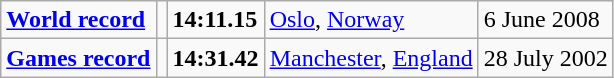<table class="wikitable">
<tr>
<td><a href='#'><strong>World record</strong></a></td>
<td></td>
<td><strong>14:11.15</strong></td>
<td><a href='#'>Oslo</a>, <a href='#'>Norway</a></td>
<td>6 June 2008</td>
</tr>
<tr>
<td><a href='#'><strong>Games record</strong></a></td>
<td></td>
<td><strong>14:31.42</strong></td>
<td><a href='#'>Manchester</a>, <a href='#'>England</a></td>
<td>28 July 2002</td>
</tr>
</table>
